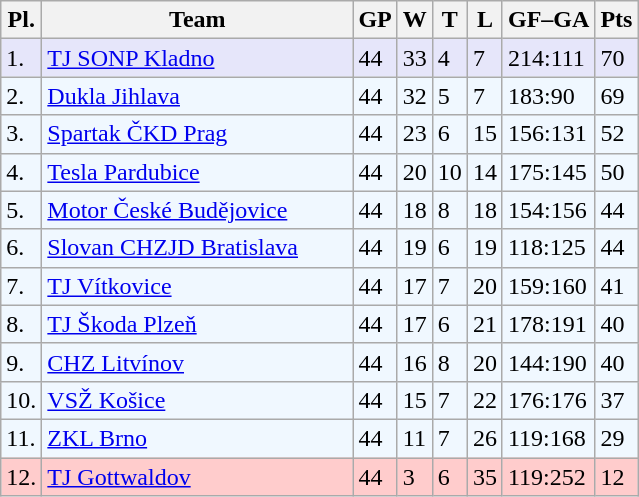<table class="wikitable">
<tr>
<th>Pl.</th>
<th width="200">Team</th>
<th>GP</th>
<th>W</th>
<th>T</th>
<th>L</th>
<th>GF–GA</th>
<th>Pts</th>
</tr>
<tr bgcolor="#e6e6fa">
<td>1.</td>
<td><a href='#'>TJ SONP Kladno</a></td>
<td>44</td>
<td>33</td>
<td>4</td>
<td>7</td>
<td>214:111</td>
<td>70</td>
</tr>
<tr bgcolor="#f0f8ff">
<td>2.</td>
<td><a href='#'>Dukla Jihlava</a></td>
<td>44</td>
<td>32</td>
<td>5</td>
<td>7</td>
<td>183:90</td>
<td>69</td>
</tr>
<tr bgcolor="#f0f8ff">
<td>3.</td>
<td><a href='#'>Spartak ČKD Prag</a></td>
<td>44</td>
<td>23</td>
<td>6</td>
<td>15</td>
<td>156:131</td>
<td>52</td>
</tr>
<tr bgcolor="#f0f8ff">
<td>4.</td>
<td><a href='#'>Tesla Pardubice</a></td>
<td>44</td>
<td>20</td>
<td>10</td>
<td>14</td>
<td>175:145</td>
<td>50</td>
</tr>
<tr bgcolor="#f0f8ff">
<td>5.</td>
<td><a href='#'>Motor České Budějovice</a></td>
<td>44</td>
<td>18</td>
<td>8</td>
<td>18</td>
<td>154:156</td>
<td>44</td>
</tr>
<tr bgcolor="#f0f8ff">
<td>6.</td>
<td><a href='#'>Slovan CHZJD Bratislava</a></td>
<td>44</td>
<td>19</td>
<td>6</td>
<td>19</td>
<td>118:125</td>
<td>44</td>
</tr>
<tr bgcolor="#f0f8ff">
<td>7.</td>
<td><a href='#'>TJ Vítkovice</a></td>
<td>44</td>
<td>17</td>
<td>7</td>
<td>20</td>
<td>159:160</td>
<td>41</td>
</tr>
<tr bgcolor="#f0f8ff">
<td>8.</td>
<td><a href='#'>TJ Škoda Plzeň</a></td>
<td>44</td>
<td>17</td>
<td>6</td>
<td>21</td>
<td>178:191</td>
<td>40</td>
</tr>
<tr bgcolor="#f0f8ff">
<td>9.</td>
<td><a href='#'>CHZ Litvínov</a></td>
<td>44</td>
<td>16</td>
<td>8</td>
<td>20</td>
<td>144:190</td>
<td>40</td>
</tr>
<tr bgcolor="#f0f8ff">
<td>10.</td>
<td><a href='#'>VSŽ Košice</a></td>
<td>44</td>
<td>15</td>
<td>7</td>
<td>22</td>
<td>176:176</td>
<td>37</td>
</tr>
<tr bgcolor="#f0f8ff">
<td>11.</td>
<td><a href='#'>ZKL Brno</a></td>
<td>44</td>
<td>11</td>
<td>7</td>
<td>26</td>
<td>119:168</td>
<td>29</td>
</tr>
<tr bgcolor="#ffcccc">
<td>12.</td>
<td><a href='#'>TJ Gottwaldov</a></td>
<td>44</td>
<td>3</td>
<td>6</td>
<td>35</td>
<td>119:252</td>
<td>12</td>
</tr>
</table>
